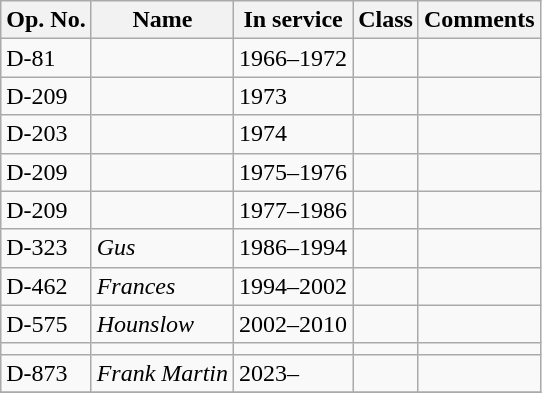<table class="wikitable">
<tr>
<th>Op. No.</th>
<th>Name</th>
<th>In service</th>
<th>Class</th>
<th>Comments</th>
</tr>
<tr>
<td>D-81</td>
<td></td>
<td>1966–1972</td>
<td></td>
<td></td>
</tr>
<tr>
<td>D-209</td>
<td></td>
<td>1973</td>
<td></td>
<td></td>
</tr>
<tr>
<td>D-203</td>
<td></td>
<td>1974</td>
<td></td>
<td></td>
</tr>
<tr>
<td>D-209</td>
<td></td>
<td>1975–1976</td>
<td></td>
<td></td>
</tr>
<tr>
<td>D-209</td>
<td></td>
<td>1977–1986</td>
<td></td>
<td></td>
</tr>
<tr>
<td>D-323</td>
<td><em>Gus</em></td>
<td>1986–1994</td>
<td></td>
<td></td>
</tr>
<tr>
<td>D-462</td>
<td><em>Frances</em></td>
<td>1994–2002</td>
<td></td>
<td></td>
</tr>
<tr>
<td>D-575</td>
<td><em>Hounslow</em></td>
<td>2002–2010</td>
<td></td>
<td></td>
</tr>
<tr>
<td></td>
<td></td>
<td></td>
<td></td>
<td></td>
</tr>
<tr>
<td>D-873</td>
<td><em>Frank Martin</em></td>
<td>2023–</td>
<td></td>
<td></td>
</tr>
<tr>
</tr>
</table>
